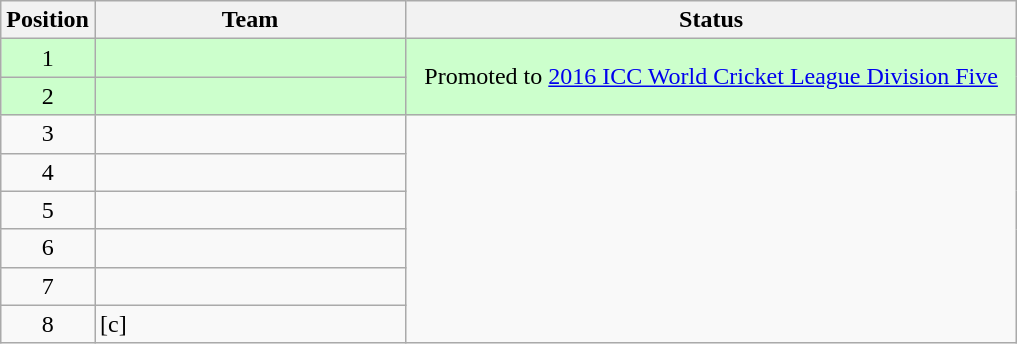<table class="wikitable" style="text-align:center;">
<tr>
<th width=30>Position</th>
<th width=200>Team</th>
<th width=400>Status</th>
</tr>
<tr style="background:#cfc">
<td style="text-align:center">1</td>
<td style="text-align:left"> </td>
<td rowspan=2>Promoted to <a href='#'>2016 ICC World Cricket League Division Five</a></td>
</tr>
<tr style="background:#cfc">
<td>2</td>
<td style="text-align:left"></td>
</tr>
<tr>
<td>3</td>
<td style="text-align:left"></td>
<td rowspan="6"></td>
</tr>
<tr>
<td>4</td>
<td style="text-align:left"></td>
</tr>
<tr>
<td>5</td>
<td style="text-align:left"></td>
</tr>
<tr>
<td>6</td>
<td style="text-align:left"></td>
</tr>
<tr>
<td>7</td>
<td style="text-align:left"></td>
</tr>
<tr>
<td>8</td>
<td style="text-align:left"> [c]</td>
</tr>
</table>
